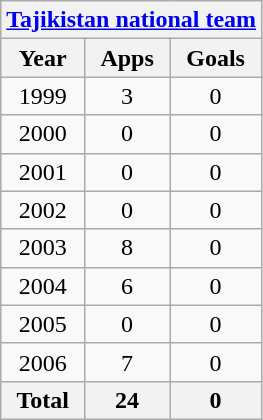<table class="wikitable" style="text-align:center">
<tr>
<th colspan=3><a href='#'>Tajikistan national team</a></th>
</tr>
<tr>
<th>Year</th>
<th>Apps</th>
<th>Goals</th>
</tr>
<tr>
<td>1999</td>
<td>3</td>
<td>0</td>
</tr>
<tr>
<td>2000</td>
<td>0</td>
<td>0</td>
</tr>
<tr>
<td>2001</td>
<td>0</td>
<td>0</td>
</tr>
<tr>
<td>2002</td>
<td>0</td>
<td>0</td>
</tr>
<tr>
<td>2003</td>
<td>8</td>
<td>0</td>
</tr>
<tr>
<td>2004</td>
<td>6</td>
<td>0</td>
</tr>
<tr>
<td>2005</td>
<td>0</td>
<td>0</td>
</tr>
<tr>
<td>2006</td>
<td>7</td>
<td>0</td>
</tr>
<tr>
<th>Total</th>
<th>24</th>
<th>0</th>
</tr>
</table>
